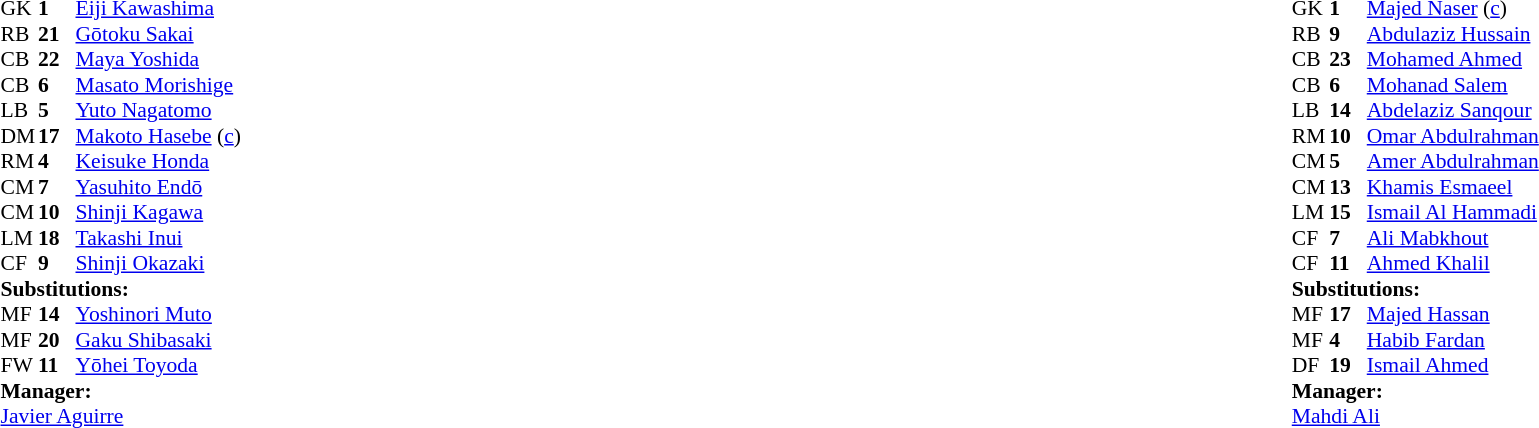<table width="100%">
<tr>
<td valign="top" width="40%"><br><table style="font-size:90%;" cellspacing="0" cellpadding="0">
<tr>
<th width="25"></th>
<th width="25"></th>
</tr>
<tr>
<td>GK</td>
<td><strong>1</strong></td>
<td><a href='#'>Eiji Kawashima</a></td>
</tr>
<tr>
<td>RB</td>
<td><strong>21</strong></td>
<td><a href='#'>Gōtoku Sakai</a></td>
</tr>
<tr>
<td>CB</td>
<td><strong>22</strong></td>
<td><a href='#'>Maya Yoshida</a></td>
</tr>
<tr>
<td>CB</td>
<td><strong>6</strong></td>
<td><a href='#'>Masato Morishige</a></td>
</tr>
<tr>
<td>LB</td>
<td><strong>5</strong></td>
<td><a href='#'>Yuto Nagatomo</a></td>
</tr>
<tr>
<td>DM</td>
<td><strong>17</strong></td>
<td><a href='#'>Makoto Hasebe</a> (<a href='#'>c</a>)</td>
</tr>
<tr>
<td>RM</td>
<td><strong>4</strong></td>
<td><a href='#'>Keisuke Honda</a></td>
</tr>
<tr>
<td>CM</td>
<td><strong>7</strong></td>
<td><a href='#'>Yasuhito Endō</a></td>
<td></td>
<td></td>
</tr>
<tr>
<td>CM</td>
<td><strong>10</strong></td>
<td><a href='#'>Shinji Kagawa</a></td>
</tr>
<tr>
<td>LM</td>
<td><strong>18</strong></td>
<td><a href='#'>Takashi Inui</a></td>
<td></td>
<td></td>
</tr>
<tr>
<td>CF</td>
<td><strong>9</strong></td>
<td><a href='#'>Shinji Okazaki</a></td>
<td></td>
<td></td>
</tr>
<tr>
<td colspan=3><strong>Substitutions:</strong></td>
</tr>
<tr>
<td>MF</td>
<td><strong>14</strong></td>
<td><a href='#'>Yoshinori Muto</a></td>
<td></td>
<td></td>
</tr>
<tr>
<td>MF</td>
<td><strong>20</strong></td>
<td><a href='#'>Gaku Shibasaki</a></td>
<td></td>
<td></td>
</tr>
<tr>
<td>FW</td>
<td><strong>11</strong></td>
<td><a href='#'>Yōhei Toyoda</a></td>
<td></td>
<td></td>
</tr>
<tr>
<td colspan=3><strong>Manager:</strong></td>
</tr>
<tr>
<td colspan=4> <a href='#'>Javier Aguirre</a></td>
</tr>
</table>
</td>
<td valign="top"></td>
<td valign="top" width="50%"><br><table style="font-size:90%;" cellspacing="0" cellpadding="0" align="center">
<tr>
<th width=25></th>
<th width=25></th>
</tr>
<tr>
<td>GK</td>
<td><strong>1</strong></td>
<td><a href='#'>Majed Naser</a> (<a href='#'>c</a>)</td>
</tr>
<tr>
<td>RB</td>
<td><strong>9</strong></td>
<td><a href='#'>Abdulaziz Hussain</a></td>
<td></td>
<td></td>
</tr>
<tr>
<td>CB</td>
<td><strong>23</strong></td>
<td><a href='#'>Mohamed Ahmed</a></td>
</tr>
<tr>
<td>CB</td>
<td><strong>6</strong></td>
<td><a href='#'>Mohanad Salem</a></td>
</tr>
<tr>
<td>LB</td>
<td><strong>14</strong></td>
<td><a href='#'>Abdelaziz Sanqour</a></td>
</tr>
<tr>
<td>RM</td>
<td><strong>10</strong></td>
<td><a href='#'>Omar Abdulrahman</a> </td>
<td></td>
</tr>
<tr>
<td>CM</td>
<td><strong>5</strong></td>
<td><a href='#'>Amer Abdulrahman</a></td>
<td></td>
<td></td>
</tr>
<tr>
<td>CM</td>
<td><strong>13</strong></td>
<td><a href='#'>Khamis Esmaeel</a></td>
<td></td>
</tr>
<tr>
<td>LM</td>
<td><strong>15</strong></td>
<td><a href='#'>Ismail Al Hammadi</a></td>
<td></td>
</tr>
<tr>
<td>CF</td>
<td><strong>7</strong></td>
<td><a href='#'>Ali Mabkhout</a></td>
</tr>
<tr>
<td>CF</td>
<td><strong>11</strong></td>
<td><a href='#'>Ahmed Khalil</a></td>
<td></td>
<td></td>
</tr>
<tr>
<td colspan=3><strong>Substitutions:</strong></td>
</tr>
<tr>
<td>MF</td>
<td><strong>17</strong></td>
<td><a href='#'>Majed Hassan</a></td>
<td></td>
<td></td>
</tr>
<tr>
<td>MF</td>
<td><strong>4</strong></td>
<td><a href='#'>Habib Fardan</a></td>
<td></td>
<td></td>
</tr>
<tr>
<td>DF</td>
<td><strong>19</strong></td>
<td><a href='#'>Ismail Ahmed</a></td>
<td></td>
<td></td>
</tr>
<tr>
<td colspan=3><strong>Manager:</strong></td>
</tr>
<tr>
<td colspan=4><a href='#'>Mahdi Ali</a></td>
</tr>
</table>
</td>
</tr>
</table>
